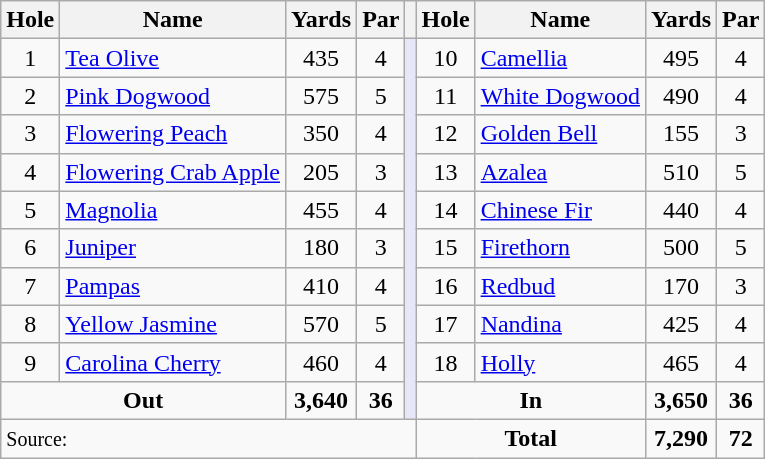<table class=wikitable style="text-align: center">
<tr>
<th>Hole</th>
<th>Name</th>
<th>Yards</th>
<th>Par</th>
<th></th>
<th>Hole</th>
<th>Name</th>
<th>Yards</th>
<th>Par</th>
</tr>
<tr>
<td>1</td>
<td align=left><a href='#'>Tea Olive</a></td>
<td>435</td>
<td>4</td>
<td rowspan=10 style="background:#E6E8FA;"></td>
<td>10</td>
<td align=left><a href='#'>Camellia</a></td>
<td>495</td>
<td>4</td>
</tr>
<tr>
<td>2</td>
<td align=left><a href='#'>Pink Dogwood</a></td>
<td>575</td>
<td>5</td>
<td>11</td>
<td align=left><a href='#'>White Dogwood</a></td>
<td>490</td>
<td>4</td>
</tr>
<tr>
<td>3</td>
<td align=left><a href='#'>Flowering Peach</a></td>
<td>350</td>
<td>4</td>
<td>12</td>
<td align=left><a href='#'>Golden Bell</a></td>
<td>155</td>
<td>3</td>
</tr>
<tr>
<td>4</td>
<td align=left><a href='#'>Flowering Crab Apple</a></td>
<td>205</td>
<td>3</td>
<td>13</td>
<td align=left><a href='#'>Azalea</a></td>
<td>510</td>
<td>5</td>
</tr>
<tr>
<td>5</td>
<td align=left><a href='#'>Magnolia</a></td>
<td>455</td>
<td>4</td>
<td>14</td>
<td align=left><a href='#'>Chinese Fir</a></td>
<td>440</td>
<td>4</td>
</tr>
<tr>
<td>6</td>
<td align=left><a href='#'>Juniper</a></td>
<td>180</td>
<td>3</td>
<td>15</td>
<td align=left><a href='#'>Firethorn</a></td>
<td>500</td>
<td>5</td>
</tr>
<tr>
<td>7</td>
<td align=left><a href='#'>Pampas</a></td>
<td>410</td>
<td>4</td>
<td>16</td>
<td align=left><a href='#'>Redbud</a></td>
<td>170</td>
<td>3</td>
</tr>
<tr>
<td>8</td>
<td align=left><a href='#'>Yellow Jasmine</a></td>
<td>570</td>
<td>5</td>
<td>17</td>
<td align=left><a href='#'>Nandina</a></td>
<td>425</td>
<td>4</td>
</tr>
<tr>
<td>9</td>
<td align=left><a href='#'>Carolina Cherry</a></td>
<td>460</td>
<td>4</td>
<td>18</td>
<td align=left><a href='#'>Holly</a></td>
<td>465</td>
<td>4</td>
</tr>
<tr>
<td colspan=2><strong>Out</strong></td>
<td><strong>3,640</strong></td>
<td><strong>36</strong></td>
<td colspan=2><strong>In</strong></td>
<td><strong>3,650</strong></td>
<td><strong>36</strong></td>
</tr>
<tr>
<td colspan=5 align=left><small>Source:</small></td>
<td colspan=2><strong>Total</strong></td>
<td><strong>7,290</strong></td>
<td><strong>72</strong></td>
</tr>
</table>
